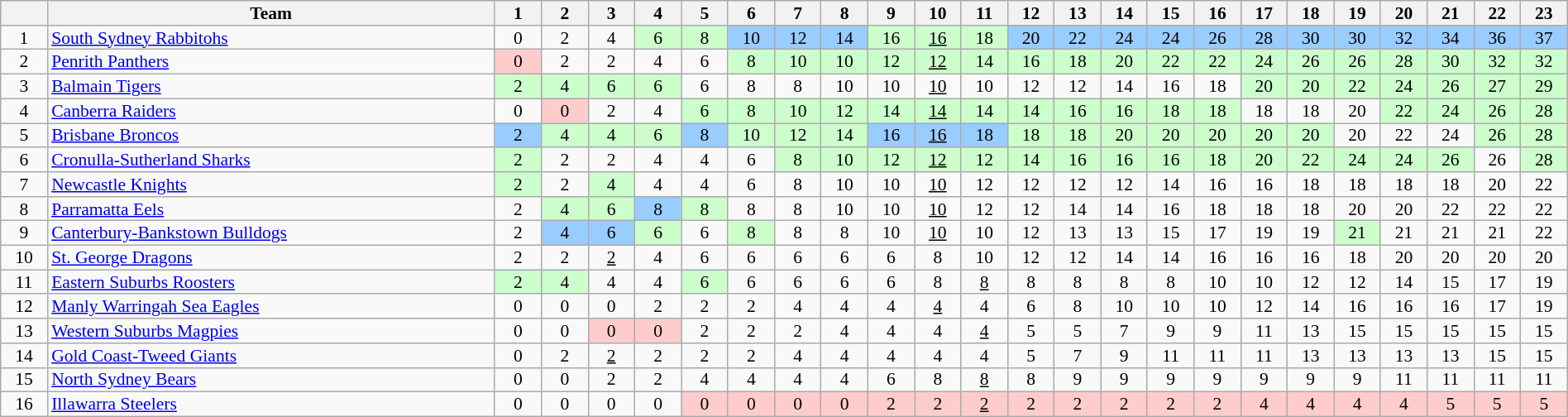<table class="wikitable" style="text-align:center; line-height: 90%; font-size:90%;" width=100%>
<tr>
<th width=20 abbr="Position"></th>
<th width=250>Team</th>
<th width=20 abbr="Round 1">1</th>
<th width=20 abbr="Round 2">2</th>
<th width=20 abbr="Round 3">3</th>
<th width=20 abbr="Round 4">4</th>
<th width=20 abbr="Round 5">5</th>
<th width=20 abbr="Round 6">6</th>
<th width=20 abbr="Round 7">7</th>
<th width=20 abbr="Round 8">8</th>
<th width=20 abbr="Round 9">9</th>
<th width=20 abbr="Round 10">10</th>
<th width=20 abbr="Round 11">11</th>
<th width=20 abbr="Round 12">12</th>
<th width=20 abbr="Round 13">13</th>
<th width=20 abbr="Round 14">14</th>
<th width=20 abbr="Round 15">15</th>
<th width=20 abbr="Round 16">16</th>
<th width=20 abbr="Round 17">17</th>
<th width=20 abbr="Round 18">18</th>
<th width=20 abbr="Round 19">19</th>
<th width=20 abbr="Round 20">20</th>
<th width=20 abbr="Round 21">21</th>
<th width=20 abbr="Round 22">22</th>
<th width=20 abbr="Round 23">23</th>
</tr>
<tr>
<td>1</td>
<td style="text-align:left;"> <a href='#'>South Sydney Rabbitohs</a></td>
<td>0</td>
<td>2</td>
<td>4</td>
<td style="background: #ccffcc;">6</td>
<td style="background: #ccffcc;">8</td>
<td style="background: #99ccff;">10</td>
<td style="background: #99ccff;">12</td>
<td style="background: #99ccff;">14</td>
<td style="background: #ccffcc;">16</td>
<td style="background: #ccffcc;"><u>16</u></td>
<td style="background: #ccffcc;">18</td>
<td style="background: #99ccff;">20</td>
<td style="background: #99ccff;">22</td>
<td style="background: #99ccff;">24</td>
<td style="background: #99ccff;">24</td>
<td style="background: #99ccff;">26</td>
<td style="background: #99ccff;">28</td>
<td style="background: #99ccff;">30</td>
<td style="background: #99ccff;">30</td>
<td style="background: #99ccff;">32</td>
<td style="background: #99ccff;">34</td>
<td style="background: #99ccff;">36</td>
<td style="background: #99ccff;">37</td>
</tr>
<tr>
<td>2</td>
<td style="text-align:left;"> <a href='#'>Penrith Panthers</a></td>
<td style="background: #ffcccc;">0</td>
<td>2</td>
<td>2</td>
<td>4</td>
<td>6</td>
<td style="background: #ccffcc;">8</td>
<td style="background: #ccffcc;">10</td>
<td style="background: #ccffcc;">10</td>
<td style="background: #ccffcc;">12</td>
<td style="background: #ccffcc;"><u>12</u></td>
<td style="background: #ccffcc;">14</td>
<td style="background: #ccffcc;">16</td>
<td style="background: #ccffcc;">18</td>
<td style="background: #ccffcc;">20</td>
<td style="background: #ccffcc;">22</td>
<td style="background: #ccffcc;">22</td>
<td style="background: #ccffcc;">24</td>
<td style="background: #ccffcc;">26</td>
<td style="background: #ccffcc;">26</td>
<td style="background: #ccffcc;">28</td>
<td style="background: #ccffcc;">30</td>
<td style="background: #ccffcc;">32</td>
<td style="background: #ccffcc;">32</td>
</tr>
<tr>
<td>3</td>
<td style="text-align:left;"> <a href='#'>Balmain Tigers</a></td>
<td style="background: #ccffcc;">2</td>
<td style="background: #ccffcc;">4</td>
<td style="background: #ccffcc;">6</td>
<td style="background: #ccffcc;">6</td>
<td>6</td>
<td>8</td>
<td>8</td>
<td>10</td>
<td>10</td>
<td><u>10</u></td>
<td>10</td>
<td>12</td>
<td>12</td>
<td>14</td>
<td>16</td>
<td>18</td>
<td style="background: #ccffcc;">20</td>
<td style="background: #ccffcc;">20</td>
<td style="background: #ccffcc;">22</td>
<td style="background: #ccffcc;">24</td>
<td style="background: #ccffcc;">26</td>
<td style="background: #ccffcc;">27</td>
<td style="background: #ccffcc;">29</td>
</tr>
<tr>
<td>4</td>
<td style="text-align:left;"> <a href='#'>Canberra Raiders</a></td>
<td>0</td>
<td style="background: #ffcccc;">0</td>
<td>2</td>
<td>4</td>
<td style="background: #ccffcc;">6</td>
<td style="background: #ccffcc;">8</td>
<td style="background: #ccffcc;">10</td>
<td style="background: #ccffcc;">12</td>
<td style="background: #ccffcc;">14</td>
<td style="background: #ccffcc;"><u>14</u></td>
<td style="background: #ccffcc;">14</td>
<td style="background: #ccffcc;">14</td>
<td style="background: #ccffcc;">16</td>
<td style="background: #ccffcc;">16</td>
<td style="background: #ccffcc;">18</td>
<td style="background: #ccffcc;">18</td>
<td>18</td>
<td>18</td>
<td>20</td>
<td style="background: #ccffcc;">22</td>
<td style="background: #ccffcc;">24</td>
<td style="background: #ccffcc;">26</td>
<td style="background: #ccffcc;">28</td>
</tr>
<tr>
<td>5</td>
<td style="text-align:left;"> <a href='#'>Brisbane Broncos</a></td>
<td style="background: #99ccff;">2</td>
<td style="background: #ccffcc;">4</td>
<td style="background: #ccffcc;">4</td>
<td style="background: #ccffcc;">6</td>
<td style="background: #99ccff;">8</td>
<td style="background: #ccffcc;">10</td>
<td style="background: #ccffcc;">12</td>
<td style="background: #ccffcc;">14</td>
<td style="background: #99ccff;">16</td>
<td style="background: #99ccff;"><u>16</u></td>
<td style="background: #99ccff;">18</td>
<td style="background: #ccffcc;">18</td>
<td style="background: #ccffcc;">18</td>
<td style="background: #ccffcc;">20</td>
<td style="background: #ccffcc;">20</td>
<td style="background: #ccffcc;">20</td>
<td style="background: #ccffcc;">20</td>
<td style="background: #ccffcc;">20</td>
<td>20</td>
<td>22</td>
<td>24</td>
<td style="background: #ccffcc;">26</td>
<td style="background: #ccffcc;">28</td>
</tr>
<tr>
<td>6</td>
<td style="text-align:left;"> <a href='#'>Cronulla-Sutherland Sharks</a></td>
<td style="background: #ccffcc;">2</td>
<td>2</td>
<td>2</td>
<td>4</td>
<td>4</td>
<td>6</td>
<td style="background: #ccffcc;">8</td>
<td style="background: #ccffcc;">10</td>
<td style="background: #ccffcc;">12</td>
<td style="background: #ccffcc;"><u>12</u></td>
<td style="background: #ccffcc;">12</td>
<td style="background: #ccffcc;">14</td>
<td style="background: #ccffcc;">16</td>
<td style="background: #ccffcc;">16</td>
<td style="background: #ccffcc;">16</td>
<td style="background: #ccffcc;">18</td>
<td style="background: #ccffcc;">20</td>
<td style="background: #ccffcc;">22</td>
<td style="background: #ccffcc;">24</td>
<td style="background: #ccffcc;">24</td>
<td style="background: #ccffcc;">26</td>
<td>26</td>
<td style="background: #ccffcc;">28</td>
</tr>
<tr>
<td>7</td>
<td style="text-align:left;"> <a href='#'>Newcastle Knights</a></td>
<td style="background: #ccffcc;">2</td>
<td>2</td>
<td style="background: #ccffcc;">4</td>
<td>4</td>
<td>4</td>
<td>6</td>
<td>8</td>
<td>10</td>
<td>10</td>
<td><u>10</u></td>
<td>12</td>
<td>12</td>
<td>12</td>
<td>12</td>
<td>14</td>
<td>16</td>
<td>16</td>
<td>18</td>
<td>18</td>
<td>18</td>
<td>18</td>
<td>20</td>
<td>22</td>
</tr>
<tr>
<td>8</td>
<td style="text-align:left;"> <a href='#'>Parramatta Eels</a></td>
<td>2</td>
<td style="background: #ccffcc;">4</td>
<td style="background: #ccffcc;">6</td>
<td style="background: #99ccff;">8</td>
<td style="background: #ccffcc;">8</td>
<td>8</td>
<td>8</td>
<td>10</td>
<td>10</td>
<td><u>10</u></td>
<td>12</td>
<td>12</td>
<td>14</td>
<td>14</td>
<td>16</td>
<td>18</td>
<td>18</td>
<td>18</td>
<td>20</td>
<td>20</td>
<td>22</td>
<td>22</td>
<td>22</td>
</tr>
<tr>
<td>9</td>
<td style="text-align:left;"> <a href='#'>Canterbury-Bankstown Bulldogs</a></td>
<td>2</td>
<td style="background: #99ccff;">4</td>
<td style="background: #99ccff;">6</td>
<td style="background: #ccffcc;">6</td>
<td>6</td>
<td style="background: #ccffcc;">8</td>
<td>8</td>
<td>8</td>
<td>10</td>
<td><u>10</u></td>
<td>10</td>
<td>12</td>
<td>13</td>
<td>13</td>
<td>15</td>
<td>17</td>
<td>19</td>
<td>19</td>
<td style="background: #ccffcc;">21</td>
<td>21</td>
<td>21</td>
<td>21</td>
<td>22</td>
</tr>
<tr>
<td>10</td>
<td style="text-align:left;"> <a href='#'>St. George Dragons</a></td>
<td>2</td>
<td>2</td>
<td><u>2</u></td>
<td>4</td>
<td>6</td>
<td>6</td>
<td>6</td>
<td>6</td>
<td>6</td>
<td>8</td>
<td>10</td>
<td>12</td>
<td>12</td>
<td>14</td>
<td>14</td>
<td>16</td>
<td>16</td>
<td>16</td>
<td>18</td>
<td>20</td>
<td>20</td>
<td>20</td>
<td>20</td>
</tr>
<tr>
<td>11</td>
<td style="text-align:left;"> <a href='#'>Eastern Suburbs Roosters</a></td>
<td style="background: #ccffcc;">2</td>
<td style="background: #ccffcc;">4</td>
<td>4</td>
<td>4</td>
<td style="background: #ccffcc;">6</td>
<td>6</td>
<td>6</td>
<td>6</td>
<td>6</td>
<td>8</td>
<td><u>8</u></td>
<td>8</td>
<td>8</td>
<td>8</td>
<td>8</td>
<td>10</td>
<td>10</td>
<td>12</td>
<td>12</td>
<td>14</td>
<td>15</td>
<td>17</td>
<td>19</td>
</tr>
<tr>
<td>12</td>
<td style="text-align:left;"> <a href='#'>Manly Warringah Sea Eagles</a></td>
<td>0</td>
<td>0</td>
<td>0</td>
<td>2</td>
<td>2</td>
<td>2</td>
<td>4</td>
<td>4</td>
<td>4</td>
<td><u>4</u></td>
<td>4</td>
<td>6</td>
<td>8</td>
<td>10</td>
<td>10</td>
<td>10</td>
<td>12</td>
<td>14</td>
<td>16</td>
<td>16</td>
<td>16</td>
<td>17</td>
<td>19</td>
</tr>
<tr>
<td>13</td>
<td style="text-align:left;"> <a href='#'>Western Suburbs Magpies</a></td>
<td>0</td>
<td>0</td>
<td style="background: #ffcccc;">0</td>
<td style="background: #ffcccc;">0</td>
<td>2</td>
<td>2</td>
<td>2</td>
<td>4</td>
<td>4</td>
<td>4</td>
<td><u>4</u></td>
<td>5</td>
<td>5</td>
<td>7</td>
<td>9</td>
<td>9</td>
<td>11</td>
<td>13</td>
<td>15</td>
<td>15</td>
<td>15</td>
<td>15</td>
<td>15</td>
</tr>
<tr>
<td>14</td>
<td style="text-align:left;"> <a href='#'>Gold Coast-Tweed Giants</a></td>
<td>0</td>
<td>2</td>
<td><u>2</u></td>
<td>2</td>
<td>2</td>
<td>2</td>
<td>4</td>
<td>4</td>
<td>4</td>
<td>4</td>
<td>4</td>
<td>5</td>
<td>7</td>
<td>9</td>
<td>11</td>
<td>11</td>
<td>11</td>
<td>13</td>
<td>13</td>
<td>13</td>
<td>13</td>
<td>15</td>
<td>15</td>
</tr>
<tr>
<td>15</td>
<td style="text-align:left;"> <a href='#'>North Sydney Bears</a></td>
<td>0</td>
<td>0</td>
<td>2</td>
<td>2</td>
<td>4</td>
<td>4</td>
<td>4</td>
<td>4</td>
<td>6</td>
<td>8</td>
<td><u>8</u></td>
<td>8</td>
<td>9</td>
<td>9</td>
<td>9</td>
<td>9</td>
<td>9</td>
<td>9</td>
<td>9</td>
<td>11</td>
<td>11</td>
<td>11</td>
<td>11</td>
</tr>
<tr>
<td>16</td>
<td style="text-align:left;"> <a href='#'>Illawarra Steelers</a></td>
<td>0</td>
<td>0</td>
<td>0</td>
<td>0</td>
<td style="background: #ffcccc;">0</td>
<td style="background: #ffcccc;">0</td>
<td style="background: #ffcccc;">0</td>
<td style="background: #ffcccc;">0</td>
<td style="background: #ffcccc;">2</td>
<td style="background: #ffcccc;">2</td>
<td style="background: #ffcccc;"><u>2</u></td>
<td style="background: #ffcccc;">2</td>
<td style="background: #ffcccc;">2</td>
<td style="background: #ffcccc;">2</td>
<td style="background: #ffcccc;">2</td>
<td style="background: #ffcccc;">2</td>
<td style="background: #ffcccc;">4</td>
<td style="background: #ffcccc;">4</td>
<td style="background: #ffcccc;">4</td>
<td style="background: #ffcccc;">4</td>
<td style="background: #ffcccc;">5</td>
<td style="background: #ffcccc;">5</td>
<td style="background: #ffcccc;">5</td>
</tr>
</table>
